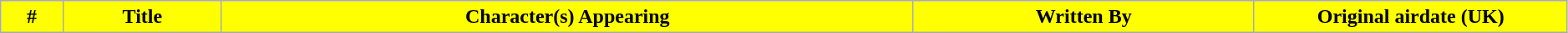<table class="wikitable plainrowheaders" width=99%>
<tr>
<th style="background: #FFFF00">#</th>
<th style="background: #FFFF00">Title</th>
<th style="background: #FFFF00">Character(s) Appearing</th>
<th style="background: #FFFF00">Written By</th>
<th style="background: #FFFF00" width="20%">Original airdate (UK)<br>











</th>
</tr>
</table>
